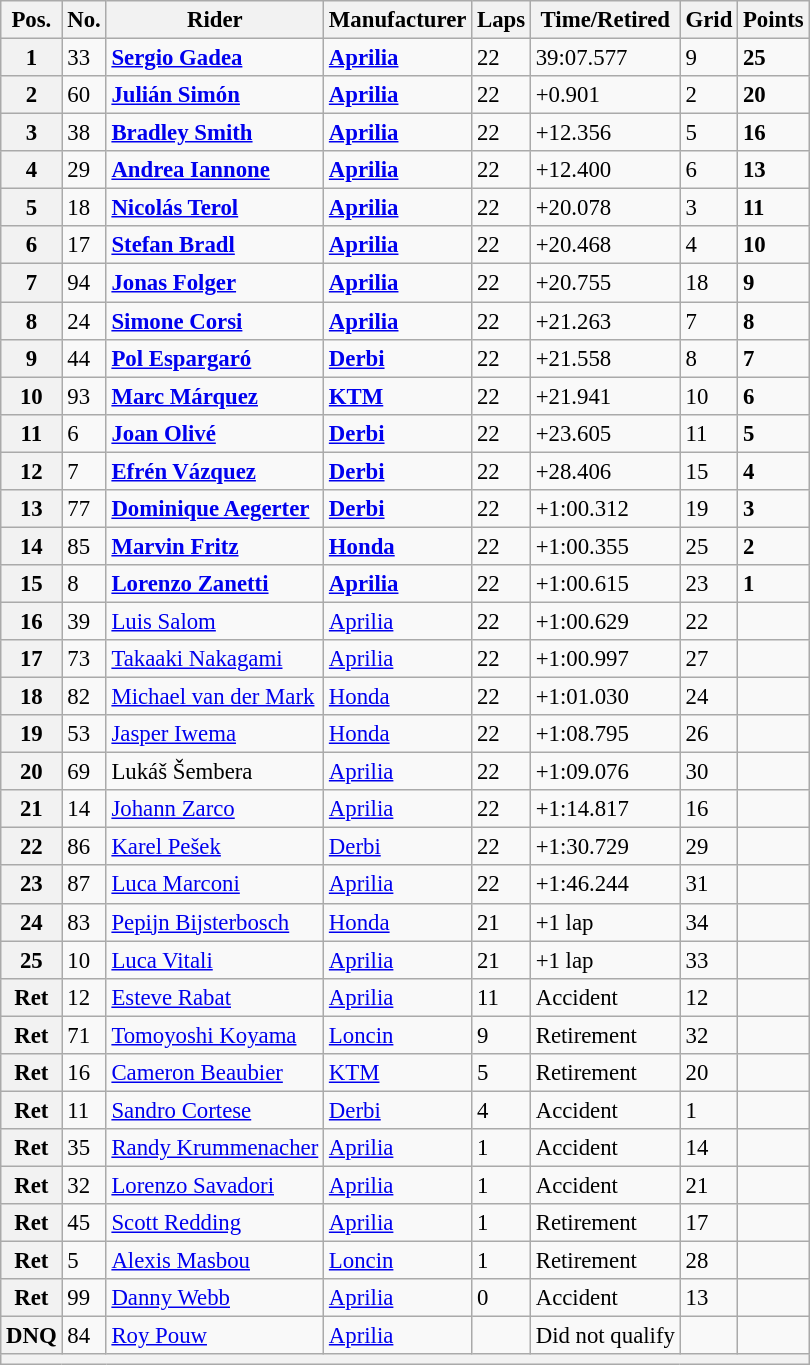<table class="wikitable" style="font-size: 95%;">
<tr>
<th>Pos.</th>
<th>No.</th>
<th>Rider</th>
<th>Manufacturer</th>
<th>Laps</th>
<th>Time/Retired</th>
<th>Grid</th>
<th>Points</th>
</tr>
<tr>
<th>1</th>
<td>33</td>
<td> <strong><a href='#'>Sergio Gadea</a></strong></td>
<td><strong><a href='#'>Aprilia</a></strong></td>
<td>22</td>
<td>39:07.577</td>
<td>9</td>
<td><strong>25</strong></td>
</tr>
<tr>
<th>2</th>
<td>60</td>
<td> <strong><a href='#'>Julián Simón</a></strong></td>
<td><strong><a href='#'>Aprilia</a></strong></td>
<td>22</td>
<td>+0.901</td>
<td>2</td>
<td><strong>20</strong></td>
</tr>
<tr>
<th>3</th>
<td>38</td>
<td> <strong><a href='#'>Bradley Smith</a></strong></td>
<td><strong><a href='#'>Aprilia</a></strong></td>
<td>22</td>
<td>+12.356</td>
<td>5</td>
<td><strong>16</strong></td>
</tr>
<tr>
<th>4</th>
<td>29</td>
<td> <strong><a href='#'>Andrea Iannone</a></strong></td>
<td><strong><a href='#'>Aprilia</a></strong></td>
<td>22</td>
<td>+12.400</td>
<td>6</td>
<td><strong>13</strong></td>
</tr>
<tr>
<th>5</th>
<td>18</td>
<td> <strong><a href='#'>Nicolás Terol</a></strong></td>
<td><strong><a href='#'>Aprilia</a></strong></td>
<td>22</td>
<td>+20.078</td>
<td>3</td>
<td><strong>11</strong></td>
</tr>
<tr>
<th>6</th>
<td>17</td>
<td> <strong><a href='#'>Stefan Bradl</a></strong></td>
<td><strong><a href='#'>Aprilia</a></strong></td>
<td>22</td>
<td>+20.468</td>
<td>4</td>
<td><strong>10</strong></td>
</tr>
<tr>
<th>7</th>
<td>94</td>
<td> <strong><a href='#'>Jonas Folger</a></strong></td>
<td><strong><a href='#'>Aprilia</a></strong></td>
<td>22</td>
<td>+20.755</td>
<td>18</td>
<td><strong>9</strong></td>
</tr>
<tr>
<th>8</th>
<td>24</td>
<td> <strong><a href='#'>Simone Corsi</a></strong></td>
<td><strong><a href='#'>Aprilia</a></strong></td>
<td>22</td>
<td>+21.263</td>
<td>7</td>
<td><strong>8</strong></td>
</tr>
<tr>
<th>9</th>
<td>44</td>
<td> <strong><a href='#'>Pol Espargaró</a></strong></td>
<td><strong><a href='#'>Derbi</a></strong></td>
<td>22</td>
<td>+21.558</td>
<td>8</td>
<td><strong>7</strong></td>
</tr>
<tr>
<th>10</th>
<td>93</td>
<td> <strong><a href='#'>Marc Márquez</a></strong></td>
<td><strong><a href='#'>KTM</a></strong></td>
<td>22</td>
<td>+21.941</td>
<td>10</td>
<td><strong>6</strong></td>
</tr>
<tr>
<th>11</th>
<td>6</td>
<td> <strong><a href='#'>Joan Olivé</a></strong></td>
<td><strong><a href='#'>Derbi</a></strong></td>
<td>22</td>
<td>+23.605</td>
<td>11</td>
<td><strong>5</strong></td>
</tr>
<tr>
<th>12</th>
<td>7</td>
<td> <strong><a href='#'>Efrén Vázquez</a></strong></td>
<td><strong><a href='#'>Derbi</a></strong></td>
<td>22</td>
<td>+28.406</td>
<td>15</td>
<td><strong>4</strong></td>
</tr>
<tr>
<th>13</th>
<td>77</td>
<td> <strong><a href='#'>Dominique Aegerter</a></strong></td>
<td><strong><a href='#'>Derbi</a></strong></td>
<td>22</td>
<td>+1:00.312</td>
<td>19</td>
<td><strong>3</strong></td>
</tr>
<tr>
<th>14</th>
<td>85</td>
<td> <strong><a href='#'>Marvin Fritz</a></strong></td>
<td><strong><a href='#'>Honda</a></strong></td>
<td>22</td>
<td>+1:00.355</td>
<td>25</td>
<td><strong>2</strong></td>
</tr>
<tr>
<th>15</th>
<td>8</td>
<td> <strong><a href='#'>Lorenzo Zanetti</a></strong></td>
<td><strong><a href='#'>Aprilia</a></strong></td>
<td>22</td>
<td>+1:00.615</td>
<td>23</td>
<td><strong>1</strong></td>
</tr>
<tr>
<th>16</th>
<td>39</td>
<td> <a href='#'>Luis Salom</a></td>
<td><a href='#'>Aprilia</a></td>
<td>22</td>
<td>+1:00.629</td>
<td>22</td>
<td></td>
</tr>
<tr>
<th>17</th>
<td>73</td>
<td> <a href='#'>Takaaki Nakagami</a></td>
<td><a href='#'>Aprilia</a></td>
<td>22</td>
<td>+1:00.997</td>
<td>27</td>
<td></td>
</tr>
<tr>
<th>18</th>
<td>82</td>
<td> <a href='#'>Michael van der Mark</a></td>
<td><a href='#'>Honda</a></td>
<td>22</td>
<td>+1:01.030</td>
<td>24</td>
<td></td>
</tr>
<tr>
<th>19</th>
<td>53</td>
<td> <a href='#'>Jasper Iwema</a></td>
<td><a href='#'>Honda</a></td>
<td>22</td>
<td>+1:08.795</td>
<td>26</td>
<td></td>
</tr>
<tr>
<th>20</th>
<td>69</td>
<td> Lukáš Šembera</td>
<td><a href='#'>Aprilia</a></td>
<td>22</td>
<td>+1:09.076</td>
<td>30</td>
<td></td>
</tr>
<tr>
<th>21</th>
<td>14</td>
<td> <a href='#'>Johann Zarco</a></td>
<td><a href='#'>Aprilia</a></td>
<td>22</td>
<td>+1:14.817</td>
<td>16</td>
<td></td>
</tr>
<tr>
<th>22</th>
<td>86</td>
<td> <a href='#'>Karel Pešek</a></td>
<td><a href='#'>Derbi</a></td>
<td>22</td>
<td>+1:30.729</td>
<td>29</td>
<td></td>
</tr>
<tr>
<th>23</th>
<td>87</td>
<td> <a href='#'>Luca Marconi</a></td>
<td><a href='#'>Aprilia</a></td>
<td>22</td>
<td>+1:46.244</td>
<td>31</td>
<td></td>
</tr>
<tr>
<th>24</th>
<td>83</td>
<td> <a href='#'>Pepijn Bijsterbosch</a></td>
<td><a href='#'>Honda</a></td>
<td>21</td>
<td>+1 lap</td>
<td>34</td>
<td></td>
</tr>
<tr>
<th>25</th>
<td>10</td>
<td> <a href='#'>Luca Vitali</a></td>
<td><a href='#'>Aprilia</a></td>
<td>21</td>
<td>+1 lap</td>
<td>33</td>
<td></td>
</tr>
<tr>
<th>Ret</th>
<td>12</td>
<td> <a href='#'>Esteve Rabat</a></td>
<td><a href='#'>Aprilia</a></td>
<td>11</td>
<td>Accident</td>
<td>12</td>
<td></td>
</tr>
<tr>
<th>Ret</th>
<td>71</td>
<td> <a href='#'>Tomoyoshi Koyama</a></td>
<td><a href='#'>Loncin</a></td>
<td>9</td>
<td>Retirement</td>
<td>32</td>
<td></td>
</tr>
<tr>
<th>Ret</th>
<td>16</td>
<td> <a href='#'>Cameron Beaubier</a></td>
<td><a href='#'>KTM</a></td>
<td>5</td>
<td>Retirement</td>
<td>20</td>
<td></td>
</tr>
<tr>
<th>Ret</th>
<td>11</td>
<td> <a href='#'>Sandro Cortese</a></td>
<td><a href='#'>Derbi</a></td>
<td>4</td>
<td>Accident</td>
<td>1</td>
<td></td>
</tr>
<tr>
<th>Ret</th>
<td>35</td>
<td> <a href='#'>Randy Krummenacher</a></td>
<td><a href='#'>Aprilia</a></td>
<td>1</td>
<td>Accident</td>
<td>14</td>
<td></td>
</tr>
<tr>
<th>Ret</th>
<td>32</td>
<td> <a href='#'>Lorenzo Savadori</a></td>
<td><a href='#'>Aprilia</a></td>
<td>1</td>
<td>Accident</td>
<td>21</td>
<td></td>
</tr>
<tr>
<th>Ret</th>
<td>45</td>
<td> <a href='#'>Scott Redding</a></td>
<td><a href='#'>Aprilia</a></td>
<td>1</td>
<td>Retirement</td>
<td>17</td>
<td></td>
</tr>
<tr>
<th>Ret</th>
<td>5</td>
<td> <a href='#'>Alexis Masbou</a></td>
<td><a href='#'>Loncin</a></td>
<td>1</td>
<td>Retirement</td>
<td>28</td>
<td></td>
</tr>
<tr>
<th>Ret</th>
<td>99</td>
<td> <a href='#'>Danny Webb</a></td>
<td><a href='#'>Aprilia</a></td>
<td>0</td>
<td>Accident</td>
<td>13</td>
<td></td>
</tr>
<tr>
<th>DNQ</th>
<td>84</td>
<td> <a href='#'>Roy Pouw</a></td>
<td><a href='#'>Aprilia</a></td>
<td></td>
<td>Did not qualify</td>
<td></td>
<td></td>
</tr>
<tr>
<th colspan=8></th>
</tr>
</table>
